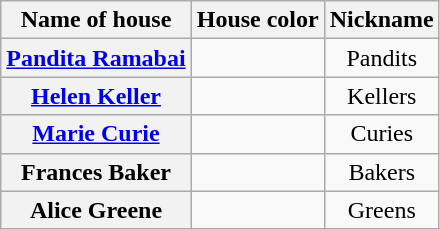<table class="wikitable" style="text-align:center">
<tr>
<th>Name of house</th>
<th>House color</th>
<th>Nickname</th>
</tr>
<tr>
<th><a href='#'>Pandita Ramabai</a></th>
<td></td>
<td>Pandits</td>
</tr>
<tr>
<th><a href='#'>Helen Keller</a></th>
<td></td>
<td>Kellers</td>
</tr>
<tr>
<th><a href='#'>Marie Curie</a></th>
<td></td>
<td>Curies</td>
</tr>
<tr>
<th>Frances Baker</th>
<td></td>
<td>Bakers</td>
</tr>
<tr>
<th>Alice Greene</th>
<td></td>
<td>Greens</td>
</tr>
</table>
